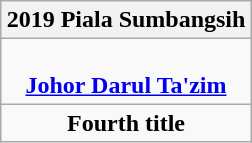<table class="wikitable" style="text-align: center; margin: 0 auto;">
<tr>
<th>2019 Piala Sumbangsih</th>
</tr>
<tr>
<td><br><a href='#'><strong>Johor Darul Ta'zim</strong></a></td>
</tr>
<tr>
<td><strong>Fourth title</strong></td>
</tr>
</table>
